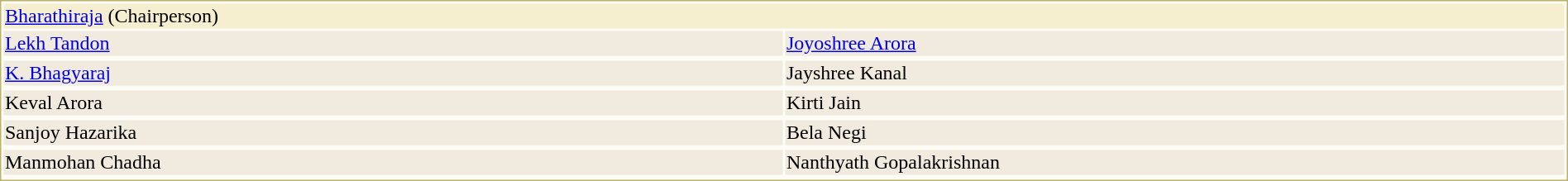<table style="width:100%;border: 1px solid #BEB168;background-color:#FDFCF6;">
<tr>
<td colspan="2" style="background-color:#F5EFD0;"> <a href='#'>Bharathiraja</a> (Chairperson)</td>
</tr>
<tr style="background-color:#F0EADF;">
<td style="width:50%"> <a href='#'>Lekh Tandon</a></td>
<td style="width:50%"> <a href='#'>Joyoshree Arora</a></td>
</tr>
<tr style="vertical-align:top;">
</tr>
<tr style="background-color:#F0EADF;">
<td style="width:50%"> <a href='#'>K. Bhagyaraj</a></td>
<td style="width:50%"> Jayshree Kanal</td>
</tr>
<tr style="vertical-align:top;">
</tr>
<tr style="background-color:#F0EADF;">
<td style="width:50%"> Keval Arora</td>
<td style="width:50%"> Kirti Jain</td>
</tr>
<tr style="vertical-align:top;">
</tr>
<tr style="background-color:#F0EADF;">
<td style="width:50%"> Sanjoy Hazarika</td>
<td style="width:50%"> Bela Negi</td>
</tr>
<tr style="vertical-align:top;">
</tr>
<tr style="background-color:#F0EADF;">
<td style="width:50%"> Manmohan Chadha</td>
<td style="width:50%"> Nanthyath Gopalakrishnan</td>
</tr>
<tr style="vertical-align:top;">
</tr>
</table>
